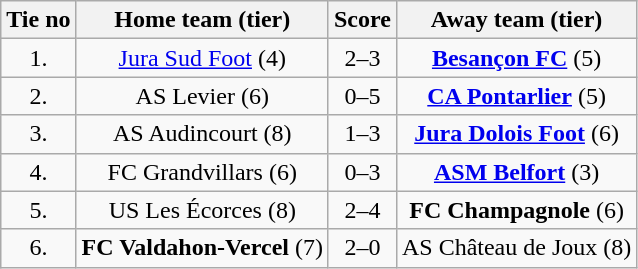<table class="wikitable" style="text-align: center">
<tr>
<th>Tie no</th>
<th>Home team (tier)</th>
<th>Score</th>
<th>Away team (tier)</th>
</tr>
<tr>
<td>1.</td>
<td><a href='#'>Jura Sud Foot</a> (4)</td>
<td>2–3 </td>
<td><strong><a href='#'>Besançon FC</a></strong> (5)</td>
</tr>
<tr>
<td>2.</td>
<td>AS Levier (6)</td>
<td>0–5</td>
<td><strong><a href='#'>CA Pontarlier</a></strong> (5)</td>
</tr>
<tr>
<td>3.</td>
<td>AS Audincourt (8)</td>
<td>1–3</td>
<td><strong><a href='#'>Jura Dolois Foot</a></strong> (6)</td>
</tr>
<tr>
<td>4.</td>
<td>FC Grandvillars (6)</td>
<td>0–3</td>
<td><strong><a href='#'>ASM Belfort</a></strong> (3)</td>
</tr>
<tr>
<td>5.</td>
<td>US Les Écorces (8)</td>
<td>2–4 </td>
<td><strong>FC Champagnole</strong> (6)</td>
</tr>
<tr>
<td>6.</td>
<td><strong>FC Valdahon-Vercel</strong> (7)</td>
<td>2–0</td>
<td>AS Château de Joux (8)</td>
</tr>
</table>
